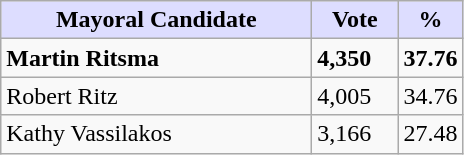<table class="wikitable">
<tr>
<th style="background:#ddf; width:200px;">Mayoral Candidate</th>
<th style="background:#ddf; width:50px;">Vote</th>
<th style="background:#ddf; width:30px;">%</th>
</tr>
<tr>
<td><strong>Martin Ritsma</strong></td>
<td><strong>4,350</strong></td>
<td><strong>37.76</strong></td>
</tr>
<tr>
<td>Robert Ritz</td>
<td>4,005</td>
<td>34.76</td>
</tr>
<tr>
<td>Kathy Vassilakos</td>
<td>3,166</td>
<td>27.48</td>
</tr>
</table>
